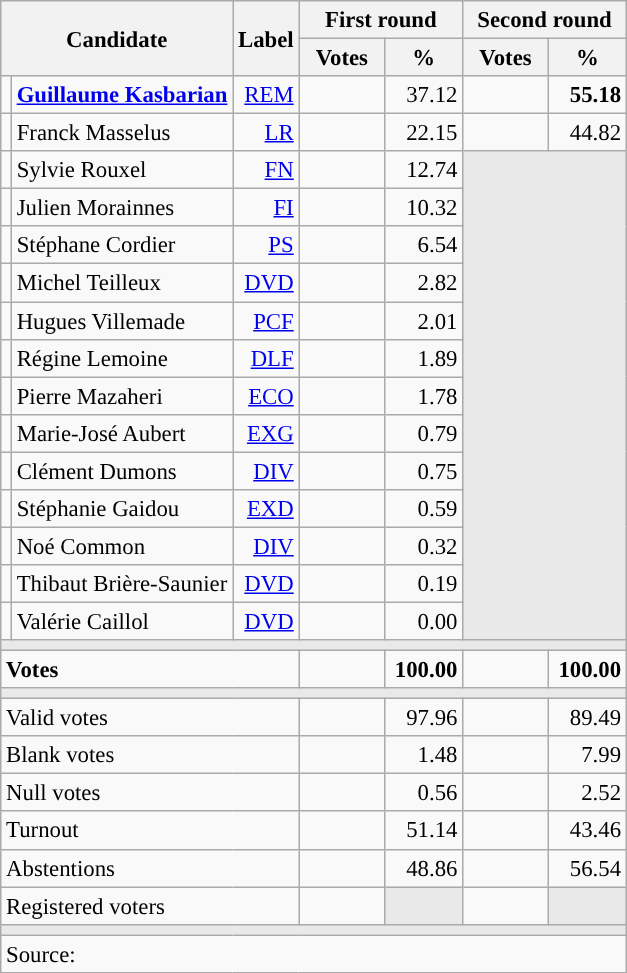<table class="wikitable" style="text-align:right;font-size:95%;">
<tr>
<th rowspan="2" colspan="2">Candidate</th>
<th rowspan="2">Label</th>
<th colspan="2">First round</th>
<th colspan="2">Second round</th>
</tr>
<tr>
<th style="width:50px;">Votes</th>
<th style="width:45px;">%</th>
<th style="width:50px;">Votes</th>
<th style="width:45px;">%</th>
</tr>
<tr>
<td style="color:inherit;background:"></td>
<td style="text-align:left;"><strong><a href='#'>Guillaume Kasbarian</a></strong></td>
<td><a href='#'>REM</a></td>
<td></td>
<td>37.12</td>
<td><strong></strong></td>
<td><strong>55.18</strong></td>
</tr>
<tr>
<td style="color:inherit;background:"></td>
<td style="text-align:left;">Franck Masselus</td>
<td><a href='#'>LR</a></td>
<td></td>
<td>22.15</td>
<td></td>
<td>44.82</td>
</tr>
<tr>
<td style="color:inherit;background:"></td>
<td style="text-align:left;">Sylvie Rouxel</td>
<td><a href='#'>FN</a></td>
<td></td>
<td>12.74</td>
<td colspan="2" rowspan="13" style="background:#E9E9E9;"></td>
</tr>
<tr>
<td style="color:inherit;background:"></td>
<td style="text-align:left;">Julien Morainnes</td>
<td><a href='#'>FI</a></td>
<td></td>
<td>10.32</td>
</tr>
<tr>
<td style="color:inherit;background:"></td>
<td style="text-align:left;">Stéphane Cordier</td>
<td><a href='#'>PS</a></td>
<td></td>
<td>6.54</td>
</tr>
<tr>
<td style="color:inherit;background:"></td>
<td style="text-align:left;">Michel Teilleux</td>
<td><a href='#'>DVD</a></td>
<td></td>
<td>2.82</td>
</tr>
<tr>
<td style="color:inherit;background:"></td>
<td style="text-align:left;">Hugues Villemade</td>
<td><a href='#'>PCF</a></td>
<td></td>
<td>2.01</td>
</tr>
<tr>
<td style="color:inherit;background:"></td>
<td style="text-align:left;">Régine Lemoine</td>
<td><a href='#'>DLF</a></td>
<td></td>
<td>1.89</td>
</tr>
<tr>
<td style="color:inherit;background:"></td>
<td style="text-align:left;">Pierre Mazaheri</td>
<td><a href='#'>ECO</a></td>
<td></td>
<td>1.78</td>
</tr>
<tr>
<td style="color:inherit;background:"></td>
<td style="text-align:left;">Marie-José Aubert</td>
<td><a href='#'>EXG</a></td>
<td></td>
<td>0.79</td>
</tr>
<tr>
<td style="color:inherit;background:"></td>
<td style="text-align:left;">Clément Dumons</td>
<td><a href='#'>DIV</a></td>
<td></td>
<td>0.75</td>
</tr>
<tr>
<td style="color:inherit;background:"></td>
<td style="text-align:left;">Stéphanie Gaidou</td>
<td><a href='#'>EXD</a></td>
<td></td>
<td>0.59</td>
</tr>
<tr>
<td style="color:inherit;background:"></td>
<td style="text-align:left;">Noé Common</td>
<td><a href='#'>DIV</a></td>
<td></td>
<td>0.32</td>
</tr>
<tr>
<td style="color:inherit;background:"></td>
<td style="text-align:left;">Thibaut Brière-Saunier</td>
<td><a href='#'>DVD</a></td>
<td></td>
<td>0.19</td>
</tr>
<tr>
<td style="color:inherit;background:"></td>
<td style="text-align:left;">Valérie Caillol</td>
<td><a href='#'>DVD</a></td>
<td></td>
<td>0.00</td>
</tr>
<tr>
<td colspan="7" style="background:#E9E9E9;"></td>
</tr>
<tr style="font-weight:bold;">
<td colspan="3" style="text-align:left;">Votes</td>
<td></td>
<td>100.00</td>
<td></td>
<td>100.00</td>
</tr>
<tr>
<td colspan="7" style="background:#E9E9E9;"></td>
</tr>
<tr>
<td colspan="3" style="text-align:left;">Valid votes</td>
<td></td>
<td>97.96</td>
<td></td>
<td>89.49</td>
</tr>
<tr>
<td colspan="3" style="text-align:left;">Blank votes</td>
<td></td>
<td>1.48</td>
<td></td>
<td>7.99</td>
</tr>
<tr>
<td colspan="3" style="text-align:left;">Null votes</td>
<td></td>
<td>0.56</td>
<td></td>
<td>2.52</td>
</tr>
<tr>
<td colspan="3" style="text-align:left;">Turnout</td>
<td></td>
<td>51.14</td>
<td></td>
<td>43.46</td>
</tr>
<tr>
<td colspan="3" style="text-align:left;">Abstentions</td>
<td></td>
<td>48.86</td>
<td></td>
<td>56.54</td>
</tr>
<tr>
<td colspan="3" style="text-align:left;">Registered voters</td>
<td></td>
<td style="background:#E9E9E9;"></td>
<td></td>
<td style="background:#E9E9E9;"></td>
</tr>
<tr>
<td colspan="7" style="background:#E9E9E9;"></td>
</tr>
<tr>
<td colspan="7" style="text-align:left;">Source: </td>
</tr>
</table>
